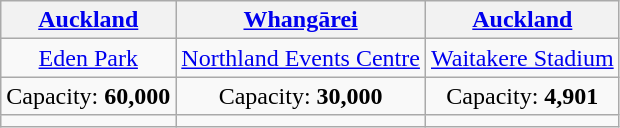<table class="wikitable" style="text-align:center">
<tr>
<th><a href='#'>Auckland</a></th>
<th><a href='#'>Whangārei</a></th>
<th><a href='#'>Auckland</a></th>
</tr>
<tr>
<td><a href='#'>Eden Park</a></td>
<td><a href='#'>Northland Events Centre</a></td>
<td><a href='#'>Waitakere Stadium</a></td>
</tr>
<tr>
<td>Capacity: <strong>60,000</strong></td>
<td>Capacity: <strong>30,000</strong></td>
<td>Capacity: <strong>4,901</strong></td>
</tr>
<tr>
<td></td>
<td></td>
<td></td>
</tr>
</table>
